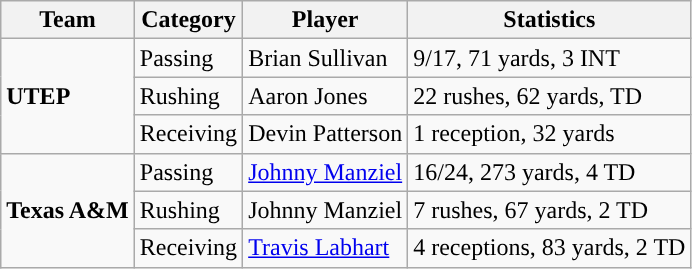<table class="wikitable" style="float: left;">
<tr>
<th>Team</th>
<th>Category</th>
<th>Player</th>
<th>Statistics</th>
</tr>
<tr>
<td rowspan=3><strong>UTEP</strong></td>
<td>Passing</td>
<td>Brian Sullivan</td>
<td>9/17, 71 yards, 3 INT</td>
</tr>
<tr>
<td>Rushing</td>
<td>Aaron Jones</td>
<td>22 rushes, 62 yards, TD</td>
</tr>
<tr>
<td>Receiving</td>
<td>Devin Patterson</td>
<td>1 reception, 32 yards</td>
</tr>
<tr>
<td rowspan=3><strong>Texas A&M</strong></td>
<td>Passing</td>
<td><a href='#'>Johnny Manziel</a></td>
<td>16/24, 273 yards, 4 TD</td>
</tr>
<tr>
<td>Rushing</td>
<td>Johnny Manziel</td>
<td>7 rushes, 67 yards, 2 TD</td>
</tr>
<tr>
<td>Receiving</td>
<td><a href='#'>Travis Labhart</a></td>
<td>4 receptions, 83 yards, 2 TD</td>
</tr>
</table>
